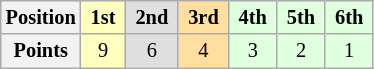<table class="wikitable" style="font-size:85%; text-align:center">
<tr>
<th>Position</th>
<td style="background:#ffffbf;"> <strong>1st</strong> </td>
<td style="background:#dfdfdf;"> <strong>2nd</strong> </td>
<td style="background:#ffdf9f;"> <strong>3rd</strong> </td>
<td style="background:#dfffdf;"> <strong>4th</strong> </td>
<td style="background:#dfffdf;"> <strong>5th</strong> </td>
<td style="background:#dfffdf;"> <strong>6th</strong> </td>
</tr>
<tr>
<th>Points</th>
<td style="background:#ffffbf;">9</td>
<td style="background:#dfdfdf;">6</td>
<td style="background:#ffdf9f;">4</td>
<td style="background:#dfffdf;">3</td>
<td style="background:#dfffdf;">2</td>
<td style="background:#dfffdf;">1</td>
</tr>
</table>
